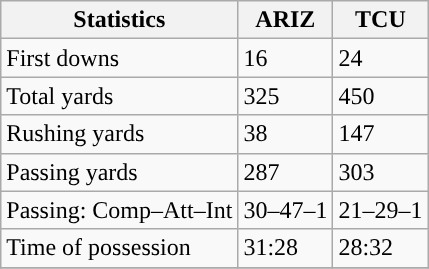<table class="wikitable" style="float: left;">
<tr>
<th>Statistics</th>
<th>ARIZ</th>
<th>TCU</th>
</tr>
<tr>
<td>First downs</td>
<td>16</td>
<td>24</td>
</tr>
<tr>
<td>Total yards</td>
<td>325</td>
<td>450</td>
</tr>
<tr>
<td>Rushing yards</td>
<td>38</td>
<td>147</td>
</tr>
<tr>
<td>Passing yards</td>
<td>287</td>
<td>303</td>
</tr>
<tr>
<td>Passing: Comp–Att–Int</td>
<td>30–47–1</td>
<td>21–29–1</td>
</tr>
<tr>
<td>Time of possession</td>
<td>31:28</td>
<td>28:32</td>
</tr>
<tr>
</tr>
</table>
